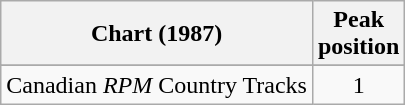<table class="wikitable sortable">
<tr>
<th align="left">Chart (1987)</th>
<th align="center">Peak<br>position</th>
</tr>
<tr>
</tr>
<tr>
<td align="left">Canadian <em>RPM</em> Country Tracks</td>
<td align="center">1</td>
</tr>
</table>
